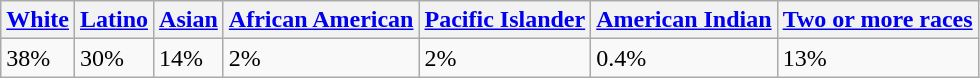<table class="wikitable">
<tr>
<th><a href='#'>White</a></th>
<th><a href='#'>Latino</a></th>
<th><a href='#'>Asian</a></th>
<th><a href='#'>African American</a></th>
<th><a href='#'>Pacific Islander</a></th>
<th><a href='#'>American Indian</a></th>
<th><a href='#'>Two or more races</a></th>
</tr>
<tr>
<td>38%</td>
<td>30%</td>
<td>14%</td>
<td>2%</td>
<td>2%</td>
<td>0.4%</td>
<td>13%</td>
</tr>
</table>
